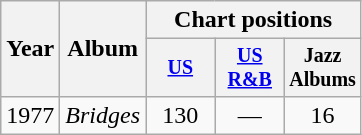<table class="wikitable" style="text-align:center;">
<tr>
<th rowspan="2">Year</th>
<th rowspan="2">Album</th>
<th colspan="3">Chart positions</th>
</tr>
<tr style="font-size:smaller;">
<th style="width:40px;"><a href='#'>US</a></th>
<th style="width:40px;"><a href='#'>US<br>R&B</a></th>
<th style="width:40px;">Jazz Albums</th>
</tr>
<tr>
<td>1977</td>
<td style="text-align:left;"><em>Bridges</em></td>
<td>130</td>
<td>—</td>
<td>16</td>
</tr>
</table>
